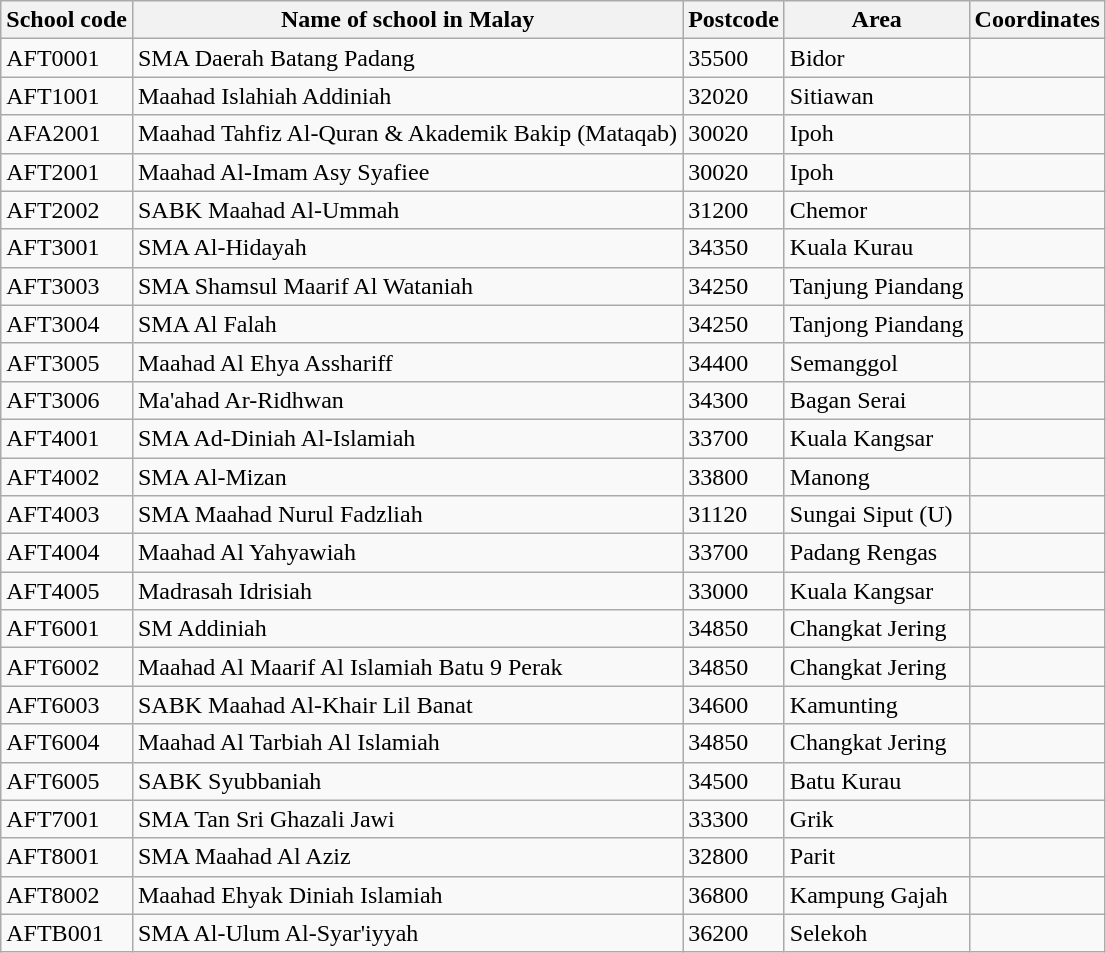<table class="wikitable sortable">
<tr>
<th>School code</th>
<th>Name of school in Malay</th>
<th>Postcode</th>
<th>Area</th>
<th>Coordinates</th>
</tr>
<tr>
<td>AFT0001</td>
<td>SMA Daerah Batang Padang</td>
<td>35500</td>
<td>Bidor</td>
<td></td>
</tr>
<tr>
<td>AFT1001</td>
<td>Maahad Islahiah Addiniah</td>
<td>32020</td>
<td>Sitiawan</td>
<td></td>
</tr>
<tr>
<td>AFA2001</td>
<td>Maahad Tahfiz Al-Quran & Akademik Bakip (Mataqab)</td>
<td>30020</td>
<td>Ipoh</td>
<td></td>
</tr>
<tr>
<td>AFT2001</td>
<td>Maahad Al-Imam Asy Syafiee</td>
<td>30020</td>
<td>Ipoh</td>
<td></td>
</tr>
<tr>
<td>AFT2002</td>
<td>SABK Maahad Al-Ummah</td>
<td>31200</td>
<td>Chemor</td>
<td></td>
</tr>
<tr>
<td>AFT3001</td>
<td>SMA Al-Hidayah</td>
<td>34350</td>
<td>Kuala Kurau</td>
<td></td>
</tr>
<tr>
<td>AFT3003</td>
<td>SMA Shamsul Maarif Al Wataniah</td>
<td>34250</td>
<td>Tanjung Piandang</td>
<td></td>
</tr>
<tr>
<td>AFT3004</td>
<td>SMA Al Falah</td>
<td>34250</td>
<td>Tanjong Piandang</td>
<td></td>
</tr>
<tr>
<td>AFT3005</td>
<td>Maahad Al Ehya Asshariff</td>
<td>34400</td>
<td>Semanggol</td>
<td></td>
</tr>
<tr>
<td>AFT3006</td>
<td>Ma'ahad Ar-Ridhwan</td>
<td>34300</td>
<td>Bagan Serai</td>
<td></td>
</tr>
<tr>
<td>AFT4001</td>
<td>SMA Ad-Diniah Al-Islamiah</td>
<td>33700</td>
<td>Kuala Kangsar</td>
<td></td>
</tr>
<tr>
<td>AFT4002</td>
<td>SMA Al-Mizan</td>
<td>33800</td>
<td>Manong</td>
<td></td>
</tr>
<tr>
<td>AFT4003</td>
<td>SMA Maahad Nurul Fadzliah</td>
<td>31120</td>
<td>Sungai Siput (U)</td>
<td></td>
</tr>
<tr>
<td>AFT4004</td>
<td>Maahad Al Yahyawiah</td>
<td>33700</td>
<td>Padang Rengas</td>
<td></td>
</tr>
<tr>
<td>AFT4005</td>
<td>Madrasah Idrisiah</td>
<td>33000</td>
<td>Kuala Kangsar</td>
<td></td>
</tr>
<tr>
<td>AFT6001</td>
<td>SM Addiniah</td>
<td>34850</td>
<td>Changkat Jering</td>
<td></td>
</tr>
<tr>
<td>AFT6002</td>
<td>Maahad Al Maarif Al Islamiah Batu 9 Perak</td>
<td>34850</td>
<td>Changkat Jering</td>
<td></td>
</tr>
<tr>
<td>AFT6003</td>
<td>SABK Maahad Al-Khair Lil Banat</td>
<td>34600</td>
<td>Kamunting</td>
<td></td>
</tr>
<tr>
<td>AFT6004</td>
<td>Maahad Al Tarbiah Al Islamiah</td>
<td>34850</td>
<td>Changkat Jering</td>
<td></td>
</tr>
<tr>
<td>AFT6005</td>
<td>SABK Syubbaniah</td>
<td>34500</td>
<td>Batu Kurau</td>
<td></td>
</tr>
<tr>
<td>AFT7001</td>
<td>SMA Tan Sri Ghazali Jawi</td>
<td>33300</td>
<td>Grik</td>
<td></td>
</tr>
<tr>
<td>AFT8001</td>
<td>SMA Maahad Al Aziz</td>
<td>32800</td>
<td>Parit</td>
<td></td>
</tr>
<tr>
<td>AFT8002</td>
<td>Maahad Ehyak Diniah Islamiah</td>
<td>36800</td>
<td>Kampung Gajah</td>
<td></td>
</tr>
<tr>
<td>AFTB001</td>
<td>SMA Al-Ulum Al-Syar'iyyah</td>
<td>36200</td>
<td>Selekoh</td>
<td></td>
</tr>
</table>
